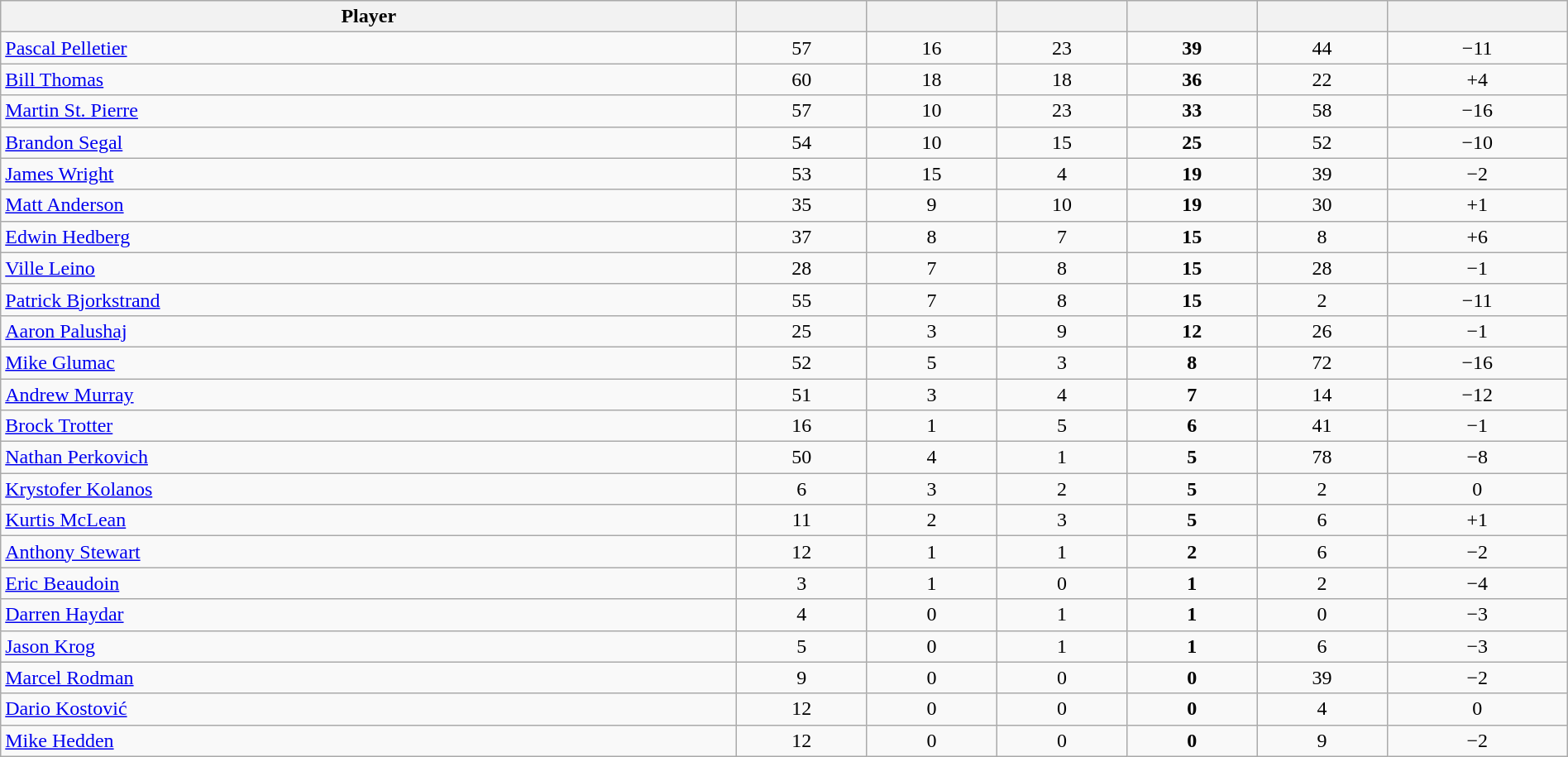<table class="wikitable sortable" style="width:100%; text-align:center;">
<tr align=center>
<th>Player</th>
<th></th>
<th></th>
<th></th>
<th></th>
<th data-sort-type="number"></th>
<th></th>
</tr>
<tr align=center>
<td align=left><a href='#'>Pascal Pelletier</a></td>
<td>57</td>
<td>16</td>
<td>23</td>
<td><strong>39</strong></td>
<td>44</td>
<td>−11</td>
</tr>
<tr align=center>
<td align=left><a href='#'>Bill Thomas</a></td>
<td>60</td>
<td>18</td>
<td>18</td>
<td><strong>36</strong></td>
<td>22</td>
<td>+4</td>
</tr>
<tr align=center>
<td align=left><a href='#'>Martin St. Pierre</a></td>
<td>57</td>
<td>10</td>
<td>23</td>
<td><strong>33</strong></td>
<td>58</td>
<td>−16</td>
</tr>
<tr align=center>
<td align=left><a href='#'>Brandon Segal</a></td>
<td>54</td>
<td>10</td>
<td>15</td>
<td><strong>25</strong></td>
<td>52</td>
<td>−10</td>
</tr>
<tr align=center>
<td align=left><a href='#'>James Wright</a></td>
<td>53</td>
<td>15</td>
<td>4</td>
<td><strong>19</strong></td>
<td>39</td>
<td>−2</td>
</tr>
<tr align=center>
<td align=left><a href='#'>Matt Anderson</a></td>
<td>35</td>
<td>9</td>
<td>10</td>
<td><strong>19</strong></td>
<td>30</td>
<td>+1</td>
</tr>
<tr align=center>
<td align=left><a href='#'>Edwin Hedberg</a></td>
<td>37</td>
<td>8</td>
<td>7</td>
<td><strong>15</strong></td>
<td>8</td>
<td>+6</td>
</tr>
<tr align=center>
<td align=left><a href='#'>Ville Leino</a></td>
<td>28</td>
<td>7</td>
<td>8</td>
<td><strong>15</strong></td>
<td>28</td>
<td>−1</td>
</tr>
<tr align=center>
<td align=left><a href='#'>Patrick Bjorkstrand</a></td>
<td>55</td>
<td>7</td>
<td>8</td>
<td><strong>15</strong></td>
<td>2</td>
<td>−11</td>
</tr>
<tr align=center>
<td align=left><a href='#'>Aaron Palushaj</a></td>
<td>25</td>
<td>3</td>
<td>9</td>
<td><strong>12</strong></td>
<td>26</td>
<td>−1</td>
</tr>
<tr align=center>
<td align=left><a href='#'>Mike Glumac</a></td>
<td>52</td>
<td>5</td>
<td>3</td>
<td><strong>8</strong></td>
<td>72</td>
<td>−16</td>
</tr>
<tr align=center>
<td align=left><a href='#'>Andrew Murray</a></td>
<td>51</td>
<td>3</td>
<td>4</td>
<td><strong>7</strong></td>
<td>14</td>
<td>−12</td>
</tr>
<tr align=center>
<td align=left><a href='#'>Brock Trotter</a></td>
<td>16</td>
<td>1</td>
<td>5</td>
<td><strong>6</strong></td>
<td>41</td>
<td>−1</td>
</tr>
<tr align=center>
<td align=left><a href='#'>Nathan Perkovich</a></td>
<td>50</td>
<td>4</td>
<td>1</td>
<td><strong>5</strong></td>
<td>78</td>
<td>−8</td>
</tr>
<tr align=center>
<td align=left><a href='#'>Krystofer Kolanos</a></td>
<td>6</td>
<td>3</td>
<td>2</td>
<td><strong>5</strong></td>
<td>2</td>
<td>0</td>
</tr>
<tr align=center>
<td align=left><a href='#'>Kurtis McLean</a></td>
<td>11</td>
<td>2</td>
<td>3</td>
<td><strong>5</strong></td>
<td>6</td>
<td>+1</td>
</tr>
<tr align=center>
<td align=left><a href='#'>Anthony Stewart</a></td>
<td>12</td>
<td>1</td>
<td>1</td>
<td><strong>2</strong></td>
<td>6</td>
<td>−2</td>
</tr>
<tr align=center>
<td align=left><a href='#'>Eric Beaudoin</a></td>
<td>3</td>
<td>1</td>
<td>0</td>
<td><strong>1</strong></td>
<td>2</td>
<td>−4</td>
</tr>
<tr align=center>
<td align=left><a href='#'>Darren Haydar</a></td>
<td>4</td>
<td>0</td>
<td>1</td>
<td><strong>1</strong></td>
<td>0</td>
<td>−3</td>
</tr>
<tr align=center>
<td align=left><a href='#'>Jason Krog</a></td>
<td>5</td>
<td>0</td>
<td>1</td>
<td><strong>1</strong></td>
<td>6</td>
<td>−3</td>
</tr>
<tr align=center>
<td align=left><a href='#'>Marcel Rodman</a></td>
<td>9</td>
<td>0</td>
<td>0</td>
<td><strong>0</strong></td>
<td>39</td>
<td>−2</td>
</tr>
<tr align=center>
<td align=left><a href='#'>Dario Kostović</a></td>
<td>12</td>
<td>0</td>
<td>0</td>
<td><strong>0</strong></td>
<td>4</td>
<td>0</td>
</tr>
<tr align=center>
<td align=left><a href='#'>Mike Hedden</a></td>
<td>12</td>
<td>0</td>
<td>0</td>
<td><strong>0</strong></td>
<td>9</td>
<td>−2</td>
</tr>
</table>
